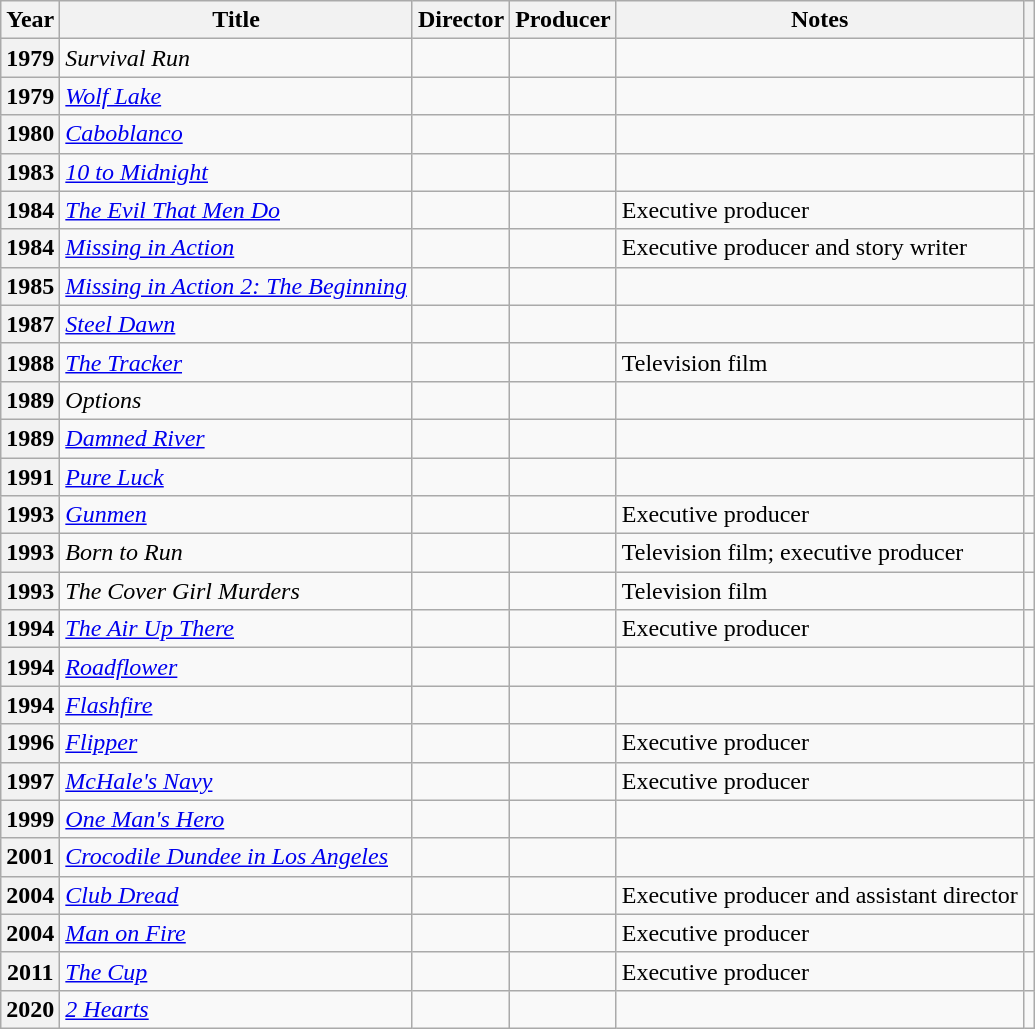<table class="wikitable plainrowheaders sortable" style="margin-right: 0;">
<tr>
<th scope="col">Year</th>
<th scope="col">Title</th>
<th scope="col">Director</th>
<th scope="col">Producer</th>
<th scope="col" class=unsortable>Notes</th>
<th scope="col" class=unsortable></th>
</tr>
<tr>
<th scope="row">1979</th>
<td><em>Survival Run</em></td>
<td></td>
<td></td>
<td></td>
<td style="text-align: center;"></td>
</tr>
<tr>
<th scope="row">1979</th>
<td><em><a href='#'>Wolf Lake</a></em></td>
<td></td>
<td></td>
<td></td>
<td style="text-align: center;"></td>
</tr>
<tr>
<th scope="row">1980</th>
<td><em><a href='#'>Caboblanco</a></em></td>
<td></td>
<td></td>
<td></td>
<td style="text-align: center;"></td>
</tr>
<tr>
<th scope="row">1983</th>
<td><em><a href='#'>10 to Midnight</a></em></td>
<td></td>
<td></td>
<td></td>
<td style="text-align: center;"></td>
</tr>
<tr>
<th scope="row">1984</th>
<td><em><a href='#'>The Evil That Men Do</a></em></td>
<td></td>
<td></td>
<td>Executive producer</td>
<td style="text-align: center;"></td>
</tr>
<tr>
<th scope="row">1984</th>
<td><em><a href='#'>Missing in Action</a></em></td>
<td></td>
<td></td>
<td>Executive producer and story writer</td>
<td style="text-align: center;"></td>
</tr>
<tr>
<th scope="row">1985</th>
<td><em><a href='#'>Missing in Action 2: The Beginning</a></em></td>
<td></td>
<td></td>
<td></td>
<td style="text-align: center;"></td>
</tr>
<tr>
<th scope="row">1987</th>
<td><em><a href='#'>Steel Dawn</a></em></td>
<td></td>
<td></td>
<td></td>
<td style="text-align: center;"></td>
</tr>
<tr>
<th scope="row">1988</th>
<td><em><a href='#'>The Tracker</a></em></td>
<td></td>
<td></td>
<td>Television film</td>
<td style="text-align: center;"></td>
</tr>
<tr>
<th scope="row">1989</th>
<td><em>Options</em></td>
<td></td>
<td></td>
<td></td>
<td style="text-align: center;"></td>
</tr>
<tr>
<th scope="row">1989</th>
<td><em><a href='#'>Damned River</a></em></td>
<td></td>
<td></td>
<td></td>
<td style="text-align: center;"></td>
</tr>
<tr>
<th scope="row">1991</th>
<td><em><a href='#'>Pure Luck</a></em></td>
<td></td>
<td></td>
<td></td>
<td style="text-align: center;"></td>
</tr>
<tr>
<th scope="row">1993</th>
<td><em><a href='#'>Gunmen</a></em></td>
<td></td>
<td></td>
<td>Executive producer</td>
<td style="text-align: center;"></td>
</tr>
<tr>
<th scope="row">1993</th>
<td><em>Born to Run</em></td>
<td></td>
<td></td>
<td>Television film; executive producer</td>
<td style="text-align: center;"></td>
</tr>
<tr>
<th scope="row">1993</th>
<td><em>The Cover Girl Murders</em></td>
<td></td>
<td></td>
<td>Television film</td>
<td style="text-align: center;"></td>
</tr>
<tr>
<th scope="row">1994</th>
<td><em><a href='#'>The Air Up There</a></em></td>
<td></td>
<td></td>
<td>Executive producer</td>
<td style="text-align: center;"></td>
</tr>
<tr>
<th scope="row">1994</th>
<td><em><a href='#'>Roadflower</a></em></td>
<td></td>
<td></td>
<td></td>
<td style="text-align: center;"></td>
</tr>
<tr>
<th scope="row">1994</th>
<td><em><a href='#'>Flashfire</a></em></td>
<td></td>
<td></td>
<td></td>
<td style="text-align: center;"></td>
</tr>
<tr>
<th scope="row">1996</th>
<td><em><a href='#'>Flipper</a></em></td>
<td></td>
<td></td>
<td>Executive producer</td>
<td style="text-align: center;"></td>
</tr>
<tr>
<th scope="row">1997</th>
<td><em><a href='#'>McHale's Navy</a></em></td>
<td></td>
<td></td>
<td>Executive producer</td>
<td style="text-align: center;"></td>
</tr>
<tr>
<th scope="row">1999</th>
<td><em><a href='#'>One Man's Hero</a></em></td>
<td></td>
<td></td>
<td></td>
<td style="text-align: center;"></td>
</tr>
<tr>
<th scope="row">2001</th>
<td><em><a href='#'>Crocodile Dundee in Los Angeles</a></em></td>
<td></td>
<td></td>
<td></td>
<td style="text-align: center;"></td>
</tr>
<tr>
<th scope="row">2004</th>
<td><em><a href='#'>Club Dread</a></em></td>
<td></td>
<td></td>
<td>Executive producer and assistant director</td>
<td style="text-align: center;"></td>
</tr>
<tr>
<th scope="row">2004</th>
<td><em><a href='#'>Man on Fire</a></em></td>
<td></td>
<td></td>
<td>Executive producer</td>
<td style="text-align: center;"></td>
</tr>
<tr>
<th scope="row">2011</th>
<td><em><a href='#'>The Cup</a></em></td>
<td></td>
<td></td>
<td>Executive producer</td>
<td style="text-align: center;"></td>
</tr>
<tr>
<th scope="row">2020</th>
<td><em><a href='#'>2 Hearts</a></em></td>
<td></td>
<td></td>
<td></td>
<td style="text-align: center;"></td>
</tr>
</table>
